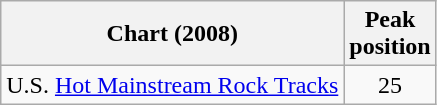<table class="wikitable">
<tr>
<th>Chart (2008)</th>
<th>Peak<br>position</th>
</tr>
<tr>
<td>U.S. <a href='#'>Hot Mainstream Rock Tracks</a></td>
<td style="text-align:center;">25</td>
</tr>
</table>
